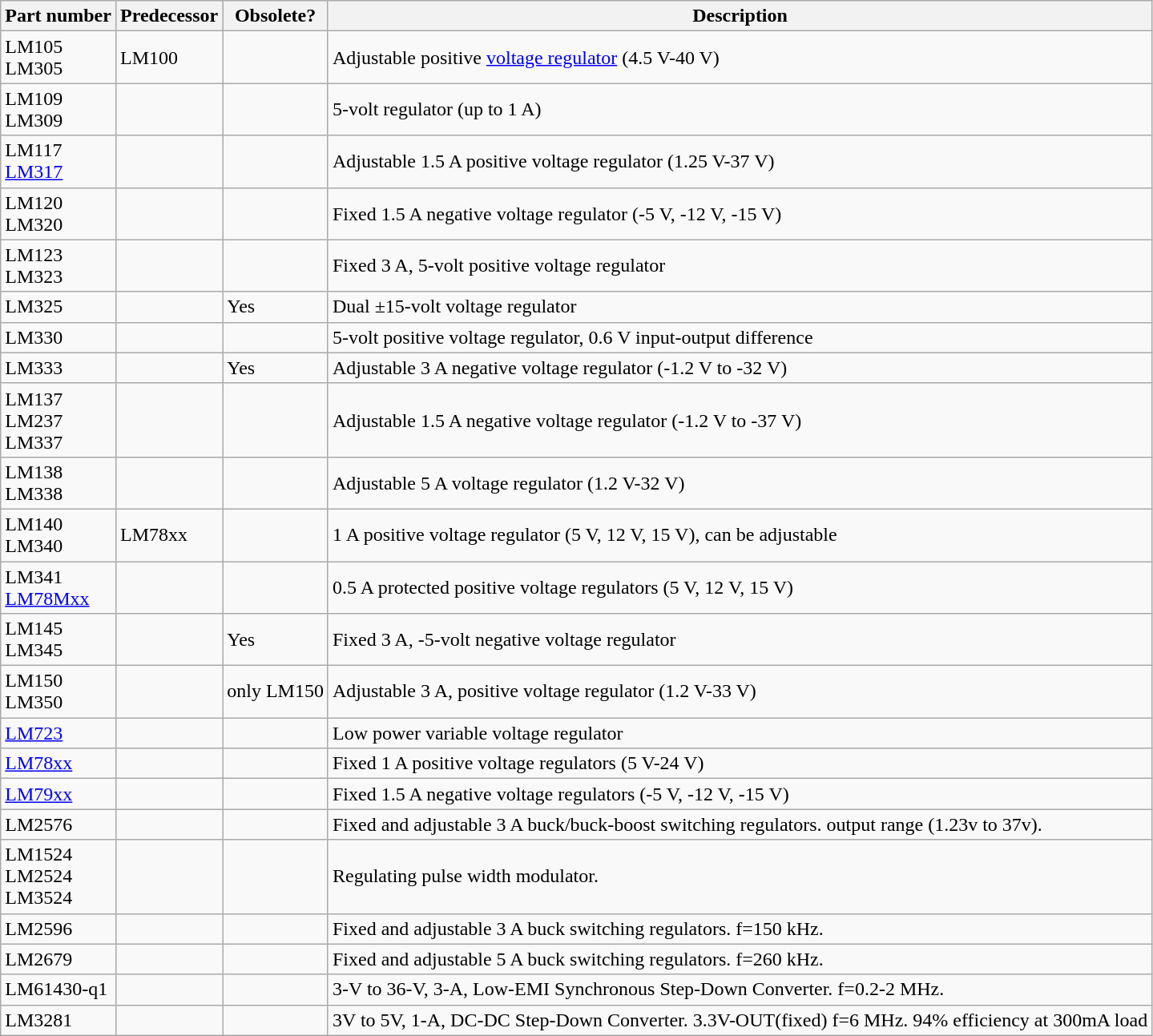<table class="wikitable">
<tr>
<th>Part number</th>
<th>Predecessor</th>
<th>Obsolete?</th>
<th>Description</th>
</tr>
<tr>
<td> LM105<br>LM305</td>
<td> LM100</td>
<td></td>
<td> Adjustable positive <a href='#'>voltage regulator</a> (4.5 V-40 V)</td>
</tr>
<tr>
<td> LM109<br>LM309</td>
<td></td>
<td></td>
<td> 5-volt regulator (up to 1 A)</td>
</tr>
<tr>
<td> LM117<br><a href='#'>LM317</a></td>
<td></td>
<td></td>
<td> Adjustable 1.5 A positive voltage regulator (1.25 V-37 V)</td>
</tr>
<tr>
<td> LM120<br>LM320</td>
<td></td>
<td></td>
<td> Fixed 1.5 A negative voltage regulator (-5 V, -12 V, -15 V)</td>
</tr>
<tr>
<td> LM123<br>LM323</td>
<td></td>
<td></td>
<td> Fixed 3 A, 5-volt positive voltage regulator</td>
</tr>
<tr>
<td> LM325</td>
<td></td>
<td> Yes</td>
<td> Dual ±15-volt voltage regulator</td>
</tr>
<tr>
<td> LM330</td>
<td></td>
<td></td>
<td> 5-volt positive voltage regulator, 0.6 V input-output difference</td>
</tr>
<tr>
<td> LM333</td>
<td></td>
<td> Yes</td>
<td> Adjustable 3 A negative voltage regulator (-1.2 V to -32 V)</td>
</tr>
<tr>
<td> LM137 <br>LM237<br>LM337</td>
<td></td>
<td></td>
<td> Adjustable 1.5 A negative voltage regulator (-1.2 V to -37 V)</td>
</tr>
<tr>
<td> LM138<br>LM338</td>
<td></td>
<td></td>
<td> Adjustable 5 A voltage regulator (1.2 V-32 V)</td>
</tr>
<tr>
<td> LM140<br>LM340</td>
<td> LM78xx</td>
<td></td>
<td> 1 A positive voltage regulator (5 V, 12 V, 15 V), can be adjustable</td>
</tr>
<tr>
<td> LM341<br><a href='#'>LM78Mxx</a></td>
<td></td>
<td></td>
<td> 0.5 A protected positive voltage regulators (5 V, 12 V, 15 V)</td>
</tr>
<tr>
<td> LM145<br>LM345</td>
<td></td>
<td> Yes</td>
<td> Fixed 3 A, -5-volt negative voltage regulator</td>
</tr>
<tr>
<td> LM150<br>LM350</td>
<td></td>
<td> only LM150</td>
<td> Adjustable 3 A, positive voltage regulator (1.2 V-33 V)</td>
</tr>
<tr>
<td> <a href='#'>LM723</a></td>
<td></td>
<td></td>
<td> Low power variable voltage regulator</td>
</tr>
<tr>
<td> <a href='#'>LM78xx</a></td>
<td></td>
<td></td>
<td> Fixed 1 A positive voltage regulators (5 V-24 V)</td>
</tr>
<tr>
<td> <a href='#'>LM79xx</a></td>
<td></td>
<td></td>
<td> Fixed 1.5 A negative voltage regulators (-5 V, -12 V, -15 V)</td>
</tr>
<tr>
<td> LM2576</td>
<td></td>
<td></td>
<td>Fixed and adjustable 3 A buck/buck-boost switching regulators. output range (1.23v to 37v).</td>
</tr>
<tr>
<td> LM1524 <br>LM2524 <br>LM3524</td>
<td></td>
<td></td>
<td>Regulating pulse width modulator.</td>
</tr>
<tr>
<td> LM2596</td>
<td></td>
<td></td>
<td>Fixed and adjustable 3 A buck switching regulators. f=150 kHz.</td>
</tr>
<tr>
<td> LM2679</td>
<td></td>
<td></td>
<td>Fixed and adjustable 5 A buck switching regulators. f=260 kHz.</td>
</tr>
<tr>
<td> LM61430-q1</td>
<td></td>
<td></td>
<td>3-V to 36-V, 3-A, Low-EMI Synchronous Step-Down Converter. f=0.2-2 MHz.</td>
</tr>
<tr>
<td> LM3281</td>
<td></td>
<td></td>
<td>3V to 5V, 1-A, DC-DC Step-Down Converter. 3.3V-OUT(fixed) f=6 MHz. 94% efficiency at 300mA load</td>
</tr>
</table>
